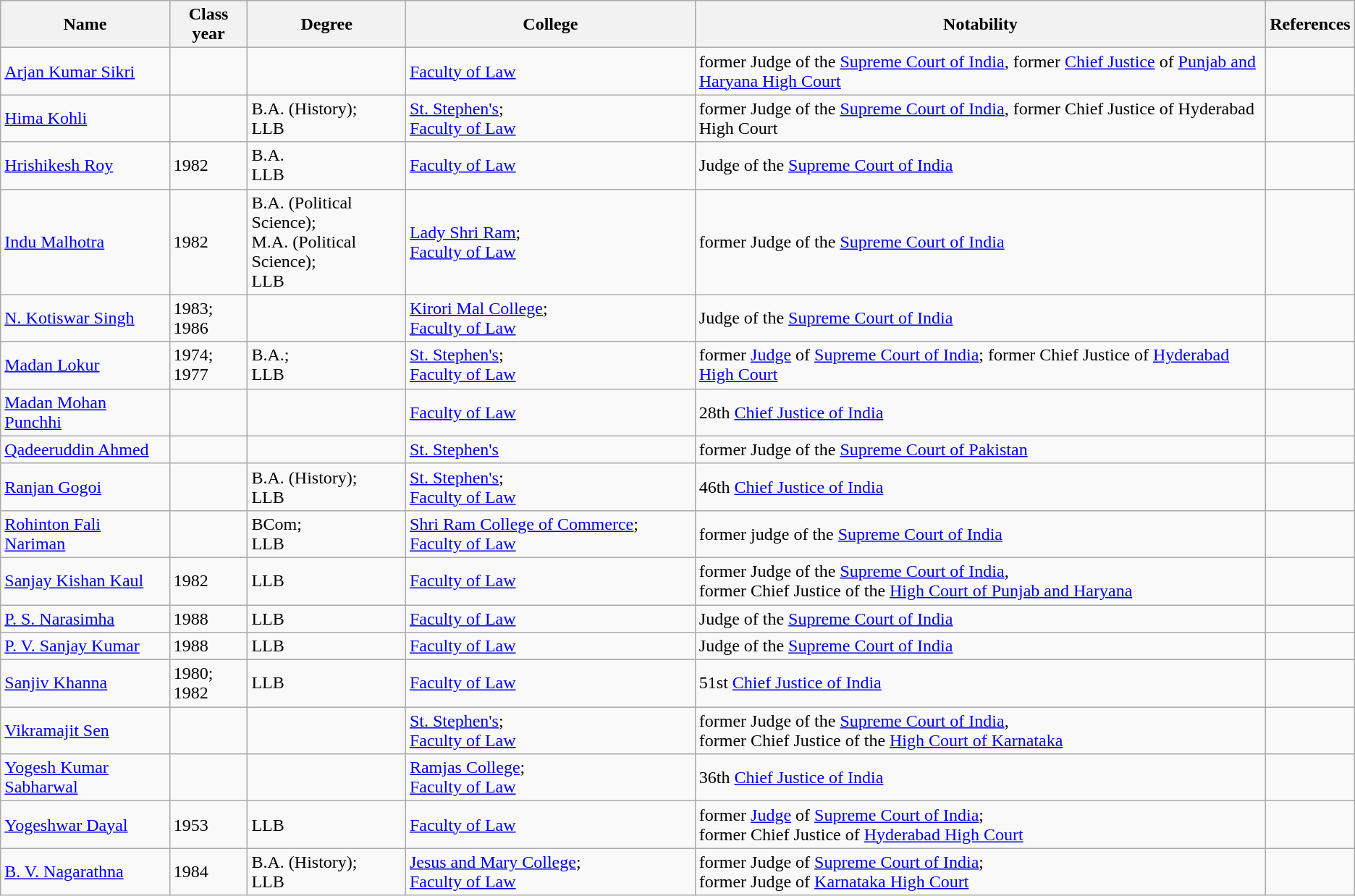<table class="wikitable">
<tr>
<th>Name</th>
<th>Class<br>year</th>
<th>Degree</th>
<th>College</th>
<th>Notability</th>
<th>References</th>
</tr>
<tr>
<td><a href='#'>Arjan Kumar Sikri</a></td>
<td></td>
<td></td>
<td><a href='#'>Faculty of Law</a></td>
<td>former Judge of the <a href='#'>Supreme Court of India</a>, former <a href='#'>Chief Justice</a> of <a href='#'>Punjab and Haryana High Court</a></td>
<td></td>
</tr>
<tr>
<td><a href='#'>Hima Kohli</a></td>
<td></td>
<td>B.A. (History);<br>LLB</td>
<td><a href='#'>St. Stephen's</a>;<br><a href='#'>Faculty of Law</a></td>
<td>former Judge of the <a href='#'>Supreme Court of India</a>, former Chief Justice of Hyderabad High Court</td>
<td></td>
</tr>
<tr>
<td><a href='#'>Hrishikesh Roy</a></td>
<td>1982</td>
<td>B.A.<br>LLB</td>
<td><a href='#'>Faculty of Law</a></td>
<td>Judge of the <a href='#'>Supreme Court of India</a></td>
<td></td>
</tr>
<tr>
<td><a href='#'>Indu Malhotra</a></td>
<td>1982</td>
<td>B.A. (Political<br>Science);<br>M.A. (Political Science);<br>LLB</td>
<td><a href='#'>Lady Shri Ram</a>;<br><a href='#'>Faculty of Law</a></td>
<td>former Judge of the <a href='#'>Supreme Court of India</a></td>
<td></td>
</tr>
<tr>
<td><a href='#'>N. Kotiswar Singh</a></td>
<td>1983;<br>1986</td>
<td></td>
<td><a href='#'>Kirori Mal College</a>;<br><a href='#'>Faculty of Law</a></td>
<td>Judge of the <a href='#'>Supreme Court of India</a></td>
<td></td>
</tr>
<tr>
<td><a href='#'>Madan Lokur</a></td>
<td>1974; 1977</td>
<td>B.A.;<br>LLB</td>
<td><a href='#'>St. Stephen's</a>;<br><a href='#'>Faculty of Law</a></td>
<td>former <a href='#'>Judge</a> of <a href='#'>Supreme Court of India</a>; former Chief Justice of <a href='#'>Hyderabad High Court</a></td>
<td></td>
</tr>
<tr>
<td><a href='#'>Madan Mohan Punchhi</a></td>
<td></td>
<td></td>
<td><a href='#'>Faculty of Law</a></td>
<td>28th <a href='#'>Chief Justice of India</a></td>
<td></td>
</tr>
<tr>
<td><a href='#'>Qadeeruddin Ahmed</a></td>
<td></td>
<td></td>
<td><a href='#'>St. Stephen's</a></td>
<td>former Judge of the <a href='#'>Supreme Court of Pakistan</a></td>
<td></td>
</tr>
<tr>
<td><a href='#'>Ranjan Gogoi</a></td>
<td></td>
<td>B.A. (History);<br>LLB</td>
<td><a href='#'>St. Stephen's</a>;<br><a href='#'>Faculty of Law</a></td>
<td>46th <a href='#'>Chief Justice of India</a></td>
<td></td>
</tr>
<tr>
<td><a href='#'>Rohinton Fali Nariman</a></td>
<td></td>
<td>BCom;<br>LLB</td>
<td><a href='#'>Shri Ram College of Commerce</a>; <a href='#'>Faculty of Law</a></td>
<td>former judge of the <a href='#'>Supreme Court of India</a></td>
<td></td>
</tr>
<tr>
<td><a href='#'>Sanjay Kishan Kaul</a></td>
<td>1982</td>
<td>LLB</td>
<td><a href='#'>Faculty of Law</a></td>
<td>former Judge of the <a href='#'>Supreme Court of India</a>,<br>former Chief Justice of the <a href='#'>High Court of Punjab and Haryana</a></td>
<td></td>
</tr>
<tr>
<td><a href='#'>P. S. Narasimha</a></td>
<td>1988</td>
<td>LLB</td>
<td><a href='#'>Faculty of Law</a></td>
<td>Judge of the <a href='#'>Supreme Court of India</a></td>
<td></td>
</tr>
<tr>
<td><a href='#'>P. V. Sanjay Kumar</a></td>
<td>1988</td>
<td>LLB</td>
<td><a href='#'>Faculty of Law</a></td>
<td>Judge of the <a href='#'>Supreme Court of India</a></td>
<td></td>
</tr>
<tr>
<td><a href='#'>Sanjiv Khanna</a></td>
<td>1980;<br>1982</td>
<td>LLB</td>
<td><a href='#'>Faculty of Law</a></td>
<td>51st <a href='#'>Chief Justice of India</a></td>
<td></td>
</tr>
<tr>
<td><a href='#'>Vikramajit Sen</a></td>
<td></td>
<td></td>
<td><a href='#'>St. Stephen's</a>;<br><a href='#'>Faculty of Law</a></td>
<td>former Judge of the <a href='#'>Supreme Court of India</a>,<br>former Chief Justice of the <a href='#'>High Court of Karnataka</a></td>
<td></td>
</tr>
<tr>
<td><a href='#'>Yogesh Kumar Sabharwal</a></td>
<td></td>
<td></td>
<td><a href='#'>Ramjas College</a>;<br><a href='#'>Faculty of Law</a></td>
<td>36th <a href='#'>Chief Justice of India</a></td>
<td></td>
</tr>
<tr>
<td><a href='#'>Yogeshwar Dayal</a></td>
<td>1953</td>
<td>LLB</td>
<td><a href='#'>Faculty of Law</a></td>
<td>former <a href='#'>Judge</a> of <a href='#'>Supreme Court of India</a>;<br>former Chief Justice of <a href='#'>Hyderabad High Court</a></td>
<td></td>
</tr>
<tr>
<td><a href='#'>B. V. Nagarathna</a></td>
<td>1984</td>
<td>B.A. (History);<br>LLB</td>
<td><a href='#'>Jesus and Mary College</a>;<br><a href='#'>Faculty of Law</a></td>
<td>former Judge of <a href='#'>Supreme Court of India</a>;<br>former Judge of <a href='#'>Karnataka High Court</a></td>
<td></td>
</tr>
</table>
